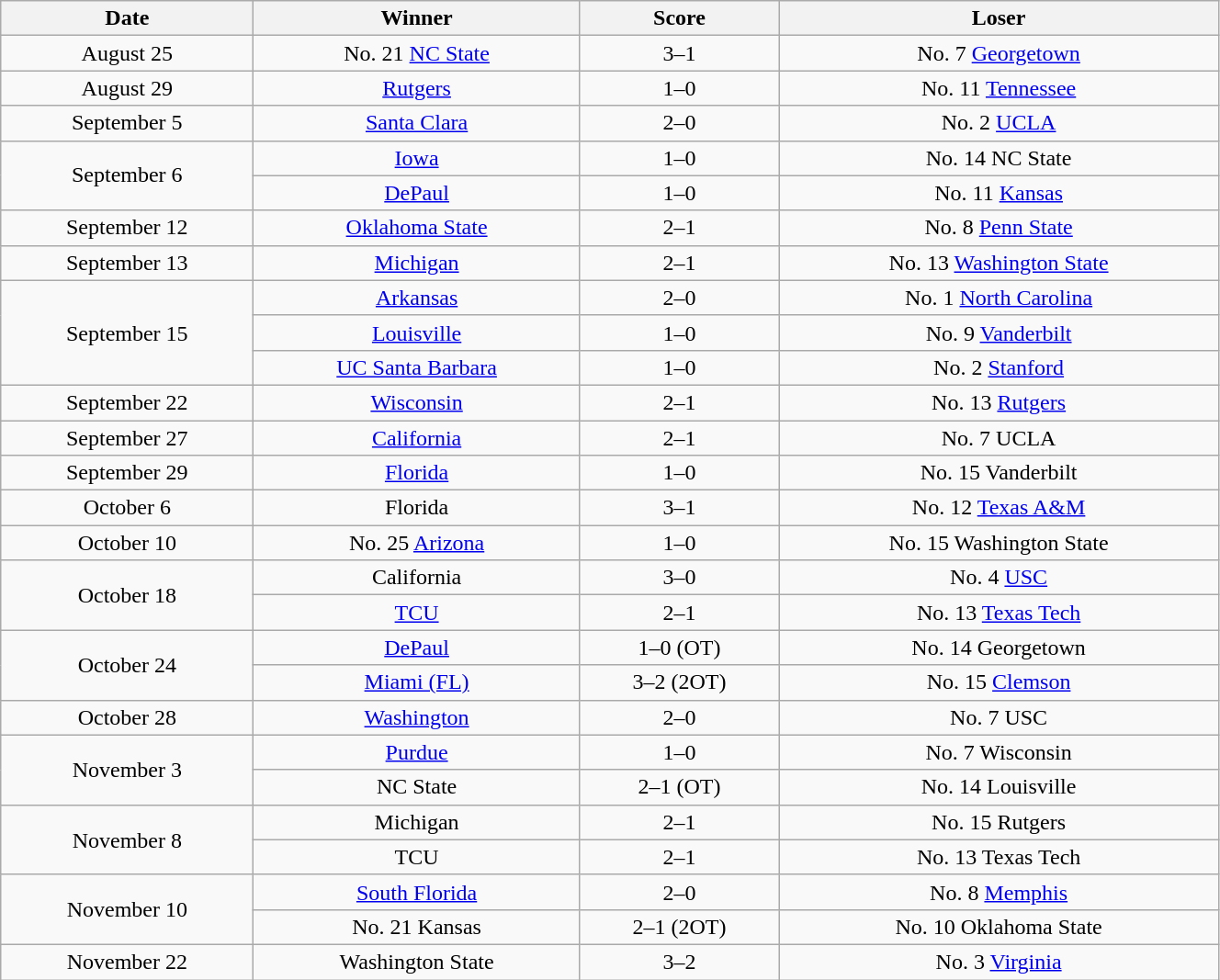<table class="wikitable" style="text-align:center; font-size:100%; width:70%">
<tr>
<th>Date</th>
<th>Winner</th>
<th>Score</th>
<th>Loser</th>
</tr>
<tr>
<td>August 25</td>
<td>No. 21 <a href='#'>NC State</a></td>
<td>3–1</td>
<td>No. 7 <a href='#'>Georgetown</a></td>
</tr>
<tr>
<td>August 29</td>
<td><a href='#'>Rutgers</a></td>
<td>1–0</td>
<td>No. 11 <a href='#'>Tennessee</a></td>
</tr>
<tr>
<td>September 5</td>
<td><a href='#'>Santa Clara</a></td>
<td>2–0</td>
<td>No. 2 <a href='#'>UCLA</a></td>
</tr>
<tr>
<td rowspan=2>September 6</td>
<td><a href='#'>Iowa</a></td>
<td>1–0</td>
<td>No. 14 NC State</td>
</tr>
<tr>
<td><a href='#'>DePaul</a></td>
<td>1–0</td>
<td>No. 11 <a href='#'>Kansas</a></td>
</tr>
<tr>
<td>September 12</td>
<td><a href='#'>Oklahoma State</a></td>
<td>2–1</td>
<td>No. 8 <a href='#'>Penn State</a></td>
</tr>
<tr>
<td>September 13</td>
<td><a href='#'>Michigan</a></td>
<td>2–1</td>
<td>No. 13 <a href='#'>Washington State</a></td>
</tr>
<tr>
<td rowspan=3>September 15</td>
<td><a href='#'>Arkansas</a></td>
<td>2–0</td>
<td>No. 1 <a href='#'>North Carolina</a></td>
</tr>
<tr>
<td><a href='#'>Louisville</a></td>
<td>1–0</td>
<td>No. 9 <a href='#'>Vanderbilt</a></td>
</tr>
<tr>
<td><a href='#'>UC Santa Barbara</a></td>
<td>1–0</td>
<td>No. 2 <a href='#'>Stanford</a></td>
</tr>
<tr>
<td>September 22</td>
<td><a href='#'>Wisconsin</a></td>
<td>2–1</td>
<td>No. 13 <a href='#'>Rutgers</a></td>
</tr>
<tr>
<td>September 27</td>
<td><a href='#'>California</a></td>
<td>2–1</td>
<td>No. 7 UCLA</td>
</tr>
<tr>
<td>September 29</td>
<td><a href='#'>Florida</a></td>
<td>1–0</td>
<td>No. 15 Vanderbilt</td>
</tr>
<tr>
<td>October 6</td>
<td>Florida</td>
<td>3–1</td>
<td>No. 12 <a href='#'>Texas A&M</a></td>
</tr>
<tr>
<td>October 10</td>
<td>No. 25 <a href='#'>Arizona</a></td>
<td>1–0</td>
<td>No. 15 Washington State</td>
</tr>
<tr>
<td rowspan=2>October 18</td>
<td>California</td>
<td>3–0</td>
<td>No. 4 <a href='#'>USC</a></td>
</tr>
<tr>
<td><a href='#'>TCU</a></td>
<td>2–1</td>
<td>No. 13 <a href='#'>Texas Tech</a></td>
</tr>
<tr>
<td rowspan=2>October 24</td>
<td><a href='#'>DePaul</a></td>
<td>1–0 (OT)</td>
<td>No. 14 Georgetown</td>
</tr>
<tr>
<td><a href='#'>Miami (FL)</a></td>
<td>3–2 (2OT)</td>
<td>No. 15 <a href='#'>Clemson</a></td>
</tr>
<tr>
<td>October 28</td>
<td><a href='#'>Washington</a></td>
<td>2–0</td>
<td>No. 7 USC</td>
</tr>
<tr>
<td rowspan=2>November 3</td>
<td><a href='#'>Purdue</a></td>
<td>1–0</td>
<td>No. 7 Wisconsin</td>
</tr>
<tr>
<td>NC State</td>
<td>2–1 (OT)</td>
<td>No. 14 Louisville</td>
</tr>
<tr>
<td rowspan=2>November 8</td>
<td>Michigan</td>
<td>2–1</td>
<td>No. 15 Rutgers</td>
</tr>
<tr>
<td>TCU</td>
<td>2–1</td>
<td>No. 13 Texas Tech</td>
</tr>
<tr>
<td rowspan=2>November 10</td>
<td><a href='#'>South Florida</a></td>
<td>2–0</td>
<td>No. 8 <a href='#'>Memphis</a></td>
</tr>
<tr>
<td>No. 21 Kansas</td>
<td>2–1 (2OT)</td>
<td>No. 10 Oklahoma State</td>
</tr>
<tr>
<td>November 22</td>
<td>Washington State</td>
<td>3–2</td>
<td>No. 3 <a href='#'>Virginia</a></td>
</tr>
</table>
